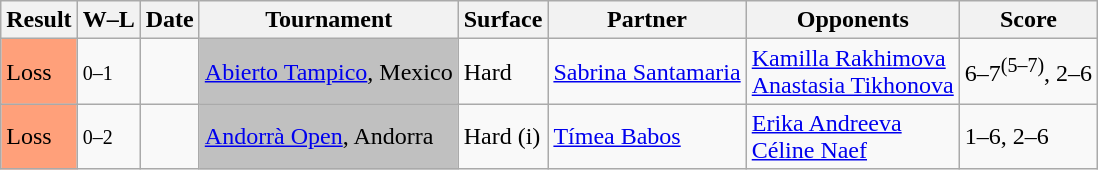<table class="sortable wikitable">
<tr>
<th>Result</th>
<th class="unsortable">W–L</th>
<th>Date</th>
<th>Tournament</th>
<th>Surface</th>
<th>Partner</th>
<th>Opponents</th>
<th class="unsortable">Score</th>
</tr>
<tr>
<td style="background:#ffa07a;">Loss</td>
<td><small>0–1</small></td>
<td><a href='#'></a></td>
<td bgcolor=silver><a href='#'>Abierto Tampico</a>, Mexico</td>
<td>Hard</td>
<td> <a href='#'>Sabrina Santamaria</a></td>
<td> <a href='#'>Kamilla Rakhimova</a> <br>  <a href='#'>Anastasia Tikhonova</a></td>
<td>6–7<sup>(5–7)</sup>, 2–6</td>
</tr>
<tr>
<td style="background:#ffa07a;">Loss</td>
<td><small>0–2</small></td>
<td><a href='#'></a></td>
<td style="background:silver;"><a href='#'>Andorrà Open</a>, Andorra</td>
<td>Hard (i)</td>
<td> <a href='#'>Tímea Babos</a></td>
<td> <a href='#'>Erika Andreeva</a> <br>  <a href='#'>Céline Naef</a></td>
<td>1–6, 2–6</td>
</tr>
</table>
